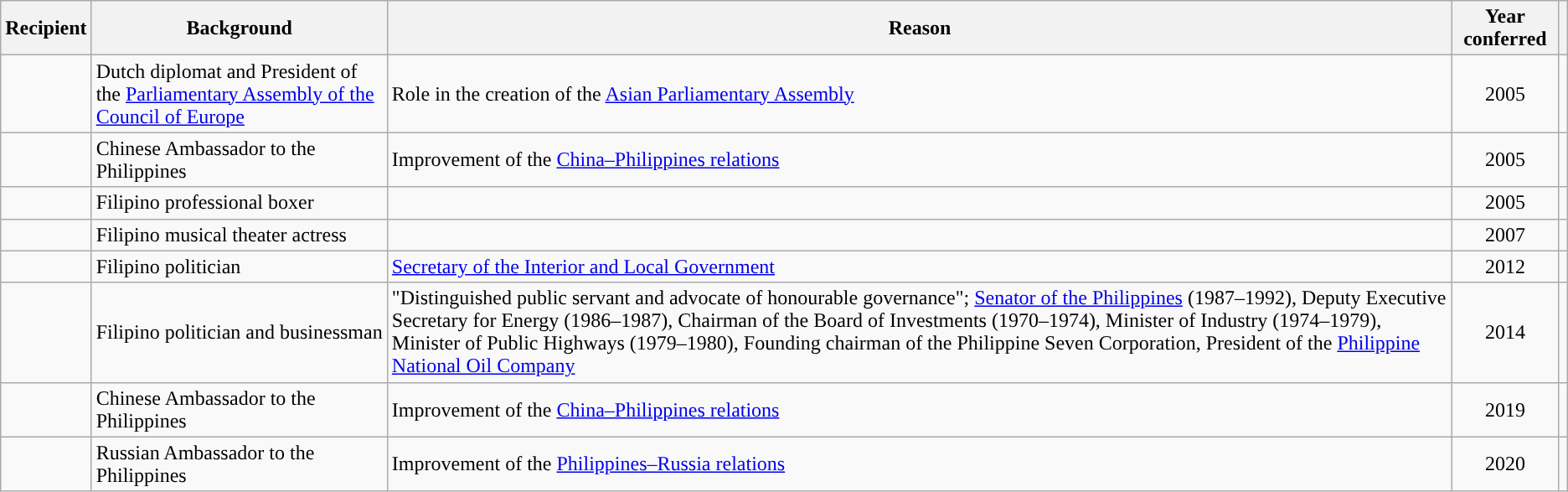<table class="wikitable sortable" style="text-align: left; width=100%;">
<tr>
<th>Recipient</th>
<th class="unsortable">Background </th>
<th class="unsortable">Reason</th>
<th>Year conferred</th>
<th class="unsortable"></th>
</tr>
<tr>
<td></td>
<td>Dutch diplomat and President of the <a href='#'>Parliamentary Assembly of the Council of Europe</a></td>
<td>Role in the creation of the <a href='#'>Asian Parliamentary Assembly</a></td>
<td align=center>2005</td>
<td align=center></td>
</tr>
<tr>
<td></td>
<td>Chinese Ambassador to the Philippines</td>
<td>Improvement of the <a href='#'>China–Philippines relations</a></td>
<td align=center>2005</td>
<td align=center></td>
</tr>
<tr>
<td></td>
<td>Filipino professional boxer</td>
<td></td>
<td align=center>2005</td>
<td align=center></td>
</tr>
<tr>
<td></td>
<td>Filipino musical theater actress</td>
<td></td>
<td align=center>2007</td>
<td align=center></td>
</tr>
<tr>
<td></td>
<td>Filipino politician</td>
<td><a href='#'>Secretary of the Interior and Local Government</a></td>
<td align=center>2012</td>
<td align=center></td>
</tr>
<tr>
<td></td>
<td>Filipino politician and businessman</td>
<td>"Distinguished public servant and advocate of honourable governance"; <a href='#'>Senator of the Philippines</a> (1987–1992), Deputy Executive Secretary for Energy (1986–1987), Chairman of the Board of Investments (1970–1974), Minister of Industry (1974–1979), Minister of Public Highways (1979–1980), Founding chairman of the Philippine Seven Corporation, President of the <a href='#'>Philippine National Oil Company</a></td>
<td align=center>2014</td>
<td align=center></td>
</tr>
<tr>
<td></td>
<td>Chinese Ambassador to the Philippines</td>
<td>Improvement of the <a href='#'>China–Philippines relations</a></td>
<td align=center>2019</td>
<td align=center></td>
</tr>
<tr>
<td></td>
<td>Russian Ambassador to the Philippines</td>
<td>Improvement of the <a href='#'>Philippines–Russia relations</a></td>
<td align=center>2020</td>
<td align=center></td>
</tr>
</table>
